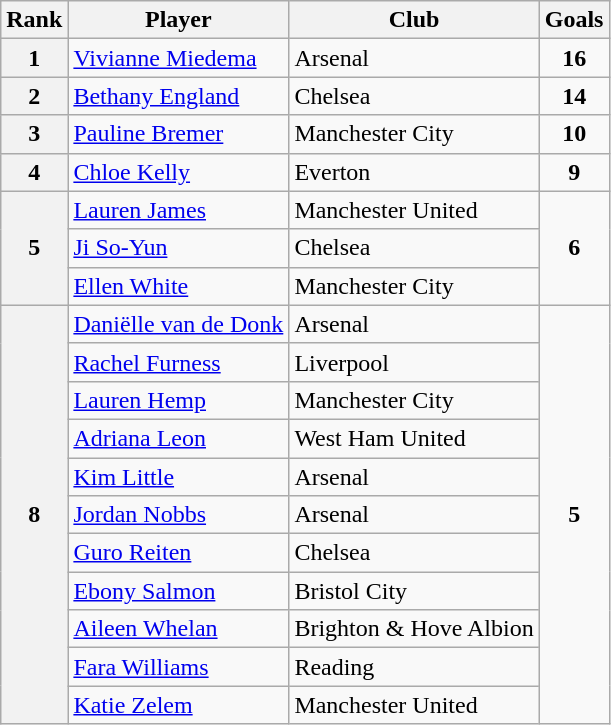<table class="wikitable" style="text-align:center">
<tr>
<th>Rank</th>
<th>Player</th>
<th>Club</th>
<th>Goals</th>
</tr>
<tr>
<th rowspan=1>1</th>
<td align="left"> <a href='#'>Vivianne Miedema</a></td>
<td align="left">Arsenal</td>
<td rowspan=1><strong>16</strong></td>
</tr>
<tr>
<th>2</th>
<td align="left"> <a href='#'>Bethany England</a></td>
<td align="left">Chelsea</td>
<td><strong>14</strong></td>
</tr>
<tr>
<th>3</th>
<td align="left"> <a href='#'>Pauline Bremer</a></td>
<td align="left">Manchester City</td>
<td><strong>10</strong></td>
</tr>
<tr>
<th>4</th>
<td align="left"> <a href='#'>Chloe Kelly</a></td>
<td align="left">Everton</td>
<td><strong>9</strong></td>
</tr>
<tr>
<th rowspan="3">5</th>
<td align="left"> <a href='#'>Lauren James</a></td>
<td align="left">Manchester United</td>
<td rowspan="3"><strong>6</strong></td>
</tr>
<tr>
<td align="left"> <a href='#'>Ji So-Yun</a></td>
<td align="left">Chelsea</td>
</tr>
<tr>
<td align="left"> <a href='#'>Ellen White</a></td>
<td align="left">Manchester City</td>
</tr>
<tr>
<th rowspan="11">8</th>
<td align="left"> <a href='#'>Daniëlle van de Donk</a></td>
<td align="left">Arsenal</td>
<td rowspan="11"><strong>5</strong></td>
</tr>
<tr>
<td align="left"> <a href='#'>Rachel Furness</a></td>
<td align="left">Liverpool</td>
</tr>
<tr>
<td align="left"> <a href='#'>Lauren Hemp</a></td>
<td align="left">Manchester City</td>
</tr>
<tr>
<td align="left"> <a href='#'>Adriana Leon</a></td>
<td align="left">West Ham United</td>
</tr>
<tr>
<td align="left"> <a href='#'>Kim Little</a></td>
<td align="left">Arsenal</td>
</tr>
<tr>
<td align="left"> <a href='#'>Jordan Nobbs</a></td>
<td align="left">Arsenal</td>
</tr>
<tr>
<td align="left"> <a href='#'>Guro Reiten</a></td>
<td align="left">Chelsea</td>
</tr>
<tr>
<td align="left"> <a href='#'>Ebony Salmon</a></td>
<td align="left">Bristol City</td>
</tr>
<tr>
<td align="left"> <a href='#'>Aileen Whelan</a></td>
<td align="left">Brighton & Hove Albion</td>
</tr>
<tr>
<td align="left"> <a href='#'>Fara Williams</a></td>
<td align="left">Reading</td>
</tr>
<tr>
<td align="left"> <a href='#'>Katie Zelem</a></td>
<td align="left">Manchester United</td>
</tr>
</table>
